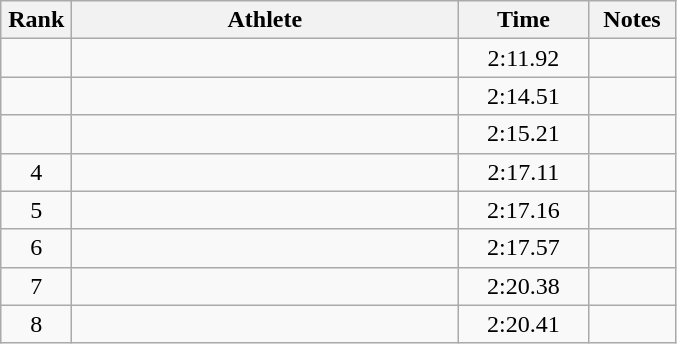<table class="wikitable" style="text-align:center">
<tr>
<th width=40>Rank</th>
<th width=250>Athlete</th>
<th width=80>Time</th>
<th width=50>Notes</th>
</tr>
<tr>
<td></td>
<td align=left></td>
<td>2:11.92</td>
<td></td>
</tr>
<tr>
<td></td>
<td align=left></td>
<td>2:14.51</td>
<td></td>
</tr>
<tr>
<td></td>
<td align=left></td>
<td>2:15.21</td>
<td></td>
</tr>
<tr>
<td>4</td>
<td align=left></td>
<td>2:17.11</td>
<td></td>
</tr>
<tr>
<td>5</td>
<td align=left></td>
<td>2:17.16</td>
<td></td>
</tr>
<tr>
<td>6</td>
<td align=left></td>
<td>2:17.57</td>
<td></td>
</tr>
<tr>
<td>7</td>
<td align=left></td>
<td>2:20.38</td>
<td></td>
</tr>
<tr>
<td>8</td>
<td align=left></td>
<td>2:20.41</td>
<td></td>
</tr>
</table>
